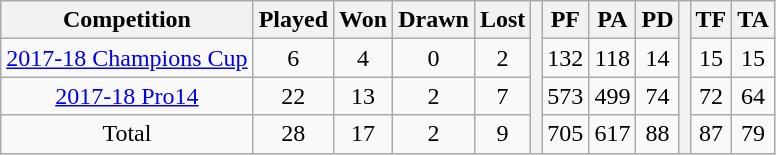<table class="wikitable">
<tr>
<th>Competition</th>
<th>Played</th>
<th>Won</th>
<th>Drawn</th>
<th>Lost</th>
<th rowspan="4"></th>
<th>PF</th>
<th>PA</th>
<th>PD</th>
<th rowspan="4"></th>
<th>TF</th>
<th>TA</th>
</tr>
<tr align=center>
<td><a href='#'>2017-18 Champions Cup</a></td>
<td>6</td>
<td>4</td>
<td>0</td>
<td>2</td>
<td>132</td>
<td>118</td>
<td>14</td>
<td>15</td>
<td>15</td>
</tr>
<tr align=center>
<td><a href='#'>2017-18 Pro14</a></td>
<td>22</td>
<td>13</td>
<td>2</td>
<td>7</td>
<td>573</td>
<td>499</td>
<td>74</td>
<td>72</td>
<td>64</td>
</tr>
<tr align=center>
<td>Total</td>
<td>28</td>
<td>17</td>
<td>2</td>
<td>9</td>
<td>705</td>
<td>617</td>
<td>88</td>
<td>87</td>
<td>79</td>
</tr>
</table>
